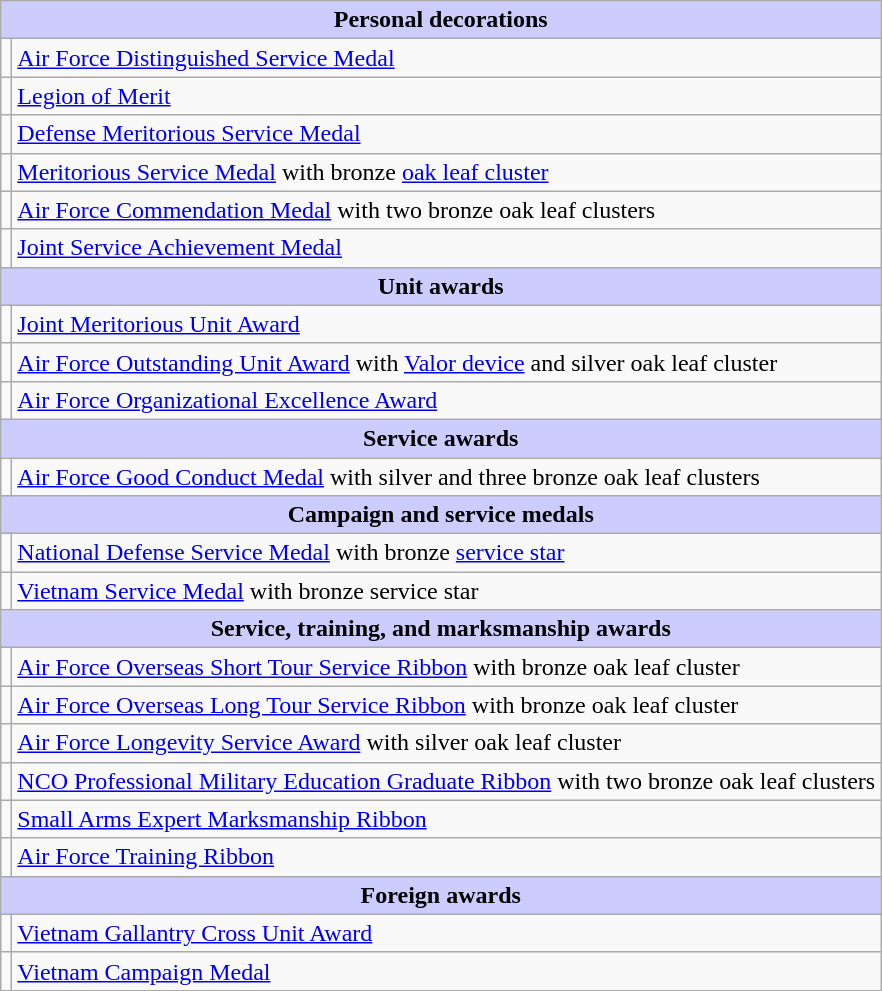<table class="wikitable">
<tr style="background:#ccf; text-align:center;">
<td colspan=2><strong>Personal decorations</strong></td>
</tr>
<tr>
<td></td>
<td><a href='#'>Air Force Distinguished Service Medal</a></td>
</tr>
<tr>
<td></td>
<td><a href='#'>Legion of Merit</a></td>
</tr>
<tr>
<td></td>
<td><a href='#'>Defense Meritorious Service Medal</a></td>
</tr>
<tr>
<td></td>
<td><a href='#'>Meritorious Service Medal</a> with bronze <a href='#'>oak leaf cluster</a></td>
</tr>
<tr>
<td></td>
<td><a href='#'>Air Force Commendation Medal</a> with two bronze oak leaf clusters</td>
</tr>
<tr>
<td></td>
<td><a href='#'>Joint Service Achievement Medal</a></td>
</tr>
<tr style="background:#ccf; text-align:center;">
<td colspan=2><strong>Unit awards</strong></td>
</tr>
<tr>
<td></td>
<td><a href='#'>Joint Meritorious Unit Award</a></td>
</tr>
<tr>
<td></td>
<td><a href='#'>Air Force Outstanding Unit Award</a> with <a href='#'>Valor device</a> and silver oak leaf cluster</td>
</tr>
<tr>
<td></td>
<td><a href='#'>Air Force Organizational Excellence Award</a></td>
</tr>
<tr style="background:#ccf; text-align:center;">
<td colspan=2><strong>Service awards</strong></td>
</tr>
<tr>
<td></td>
<td><a href='#'>Air Force Good Conduct Medal</a> with silver and three bronze oak leaf clusters</td>
</tr>
<tr style="background:#ccf; text-align:center;">
<td colspan=2><strong>Campaign and service medals</strong></td>
</tr>
<tr>
<td></td>
<td><a href='#'>National Defense Service Medal</a> with bronze <a href='#'>service star</a></td>
</tr>
<tr>
<td></td>
<td><a href='#'>Vietnam Service Medal</a> with bronze service star</td>
</tr>
<tr style="background:#ccf; text-align:center;">
<td colspan=2><strong>Service, training, and marksmanship awards</strong></td>
</tr>
<tr>
<td></td>
<td><a href='#'>Air Force Overseas Short Tour Service Ribbon</a> with bronze oak leaf cluster</td>
</tr>
<tr>
<td></td>
<td><a href='#'>Air Force Overseas Long Tour Service Ribbon</a> with bronze oak leaf cluster</td>
</tr>
<tr>
<td></td>
<td><a href='#'>Air Force Longevity Service Award</a> with silver oak leaf cluster</td>
</tr>
<tr>
<td></td>
<td><a href='#'>NCO Professional Military Education Graduate Ribbon</a> with two bronze oak leaf clusters</td>
</tr>
<tr>
<td></td>
<td><a href='#'>Small Arms Expert Marksmanship Ribbon</a></td>
</tr>
<tr>
<td></td>
<td><a href='#'>Air Force Training Ribbon</a></td>
</tr>
<tr style="background:#ccf; text-align:center;">
<td colspan=2><strong>Foreign awards</strong></td>
</tr>
<tr>
<td></td>
<td><a href='#'>Vietnam Gallantry Cross Unit Award</a></td>
</tr>
<tr>
<td></td>
<td><a href='#'>Vietnam Campaign Medal</a></td>
</tr>
<tr>
</tr>
</table>
